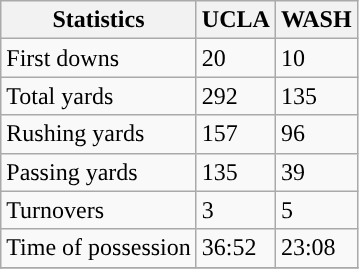<table class="wikitable" style="float: left;">
<tr>
<th>Statistics</th>
<th>UCLA</th>
<th>WASH</th>
</tr>
<tr>
<td>First downs</td>
<td>20</td>
<td>10</td>
</tr>
<tr>
<td>Total yards</td>
<td>292</td>
<td>135</td>
</tr>
<tr>
<td>Rushing yards</td>
<td>157</td>
<td>96</td>
</tr>
<tr>
<td>Passing yards</td>
<td>135</td>
<td>39</td>
</tr>
<tr>
<td>Turnovers</td>
<td>3</td>
<td>5</td>
</tr>
<tr>
<td>Time of possession</td>
<td>36:52</td>
<td>23:08</td>
</tr>
<tr>
</tr>
</table>
